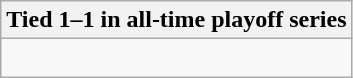<table class="wikitable collapsible collapsed">
<tr>
<th>Tied 1–1 in all-time playoff series</th>
</tr>
<tr>
<td><br>
</td>
</tr>
</table>
